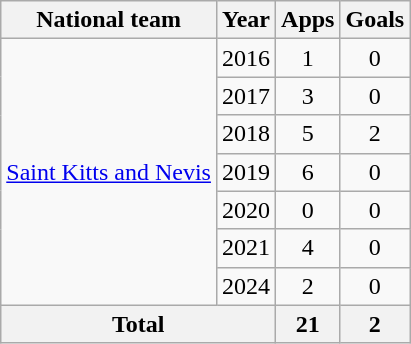<table class=wikitable style=text-align:center>
<tr>
<th>National team</th>
<th>Year</th>
<th>Apps</th>
<th>Goals</th>
</tr>
<tr>
<td rowspan=7><a href='#'>Saint Kitts and Nevis</a></td>
<td>2016</td>
<td>1</td>
<td>0</td>
</tr>
<tr>
<td>2017</td>
<td>3</td>
<td>0</td>
</tr>
<tr>
<td>2018</td>
<td>5</td>
<td>2</td>
</tr>
<tr>
<td>2019</td>
<td>6</td>
<td>0</td>
</tr>
<tr>
<td>2020</td>
<td>0</td>
<td>0</td>
</tr>
<tr>
<td>2021</td>
<td>4</td>
<td>0</td>
</tr>
<tr>
<td>2024</td>
<td>2</td>
<td>0</td>
</tr>
<tr>
<th colspan=2>Total</th>
<th>21</th>
<th>2</th>
</tr>
</table>
